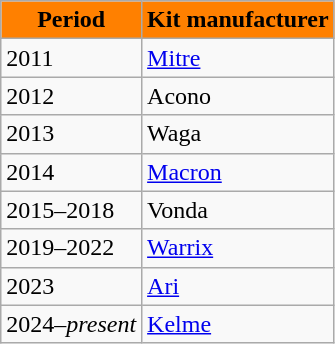<table class="wikitable">
<tr>
<th style="background:#FF8000; color:black; text-align:center;">Period</th>
<th style="background:#FF8000; color:black; text-align:center;">Kit manufacturer</th>
</tr>
<tr>
<td>2011</td>
<td> <a href='#'>Mitre</a></td>
</tr>
<tr>
<td>2012</td>
<td><strong></strong> Acono</td>
</tr>
<tr>
<td>2013</td>
<td> Waga</td>
</tr>
<tr>
<td>2014</td>
<td> <a href='#'>Macron</a></td>
</tr>
<tr>
<td>2015–2018</td>
<td><strong></strong> Vonda</td>
</tr>
<tr>
<td>2019–2022</td>
<td> <a href='#'>Warrix</a></td>
</tr>
<tr>
<td>2023</td>
<td> <a href='#'>Ari</a></td>
</tr>
<tr>
<td>2024–<em>present</em></td>
<td> <a href='#'>Kelme</a></td>
</tr>
</table>
